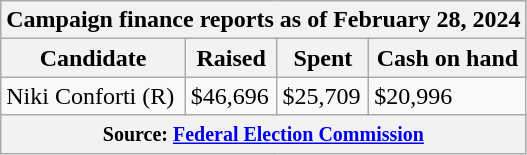<table class="wikitable sortable">
<tr>
<th colspan=4>Campaign finance reports as of February 28, 2024</th>
</tr>
<tr style="text-align:center;">
<th>Candidate</th>
<th>Raised</th>
<th>Spent</th>
<th>Cash on hand</th>
</tr>
<tr>
<td>Niki Conforti (R)</td>
<td>$46,696</td>
<td>$25,709</td>
<td>$20,996</td>
</tr>
<tr>
<th colspan="4"><small>Source: <a href='#'>Federal Election Commission</a></small></th>
</tr>
</table>
